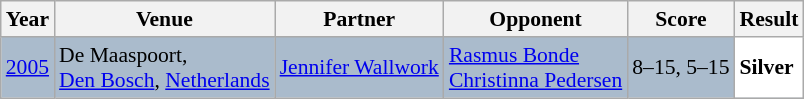<table class="sortable wikitable" style="font-size: 90%;">
<tr>
<th>Year</th>
<th>Venue</th>
<th>Partner</th>
<th>Opponent</th>
<th>Score</th>
<th>Result</th>
</tr>
<tr style="background:#AABBCC">
<td align="center"><a href='#'>2005</a></td>
<td align="left">De Maaspoort,<br><a href='#'>Den Bosch</a>, <a href='#'>Netherlands</a></td>
<td align="left"> <a href='#'>Jennifer Wallwork</a></td>
<td align="left"> <a href='#'>Rasmus Bonde</a> <br>  <a href='#'>Christinna Pedersen</a></td>
<td align="left">8–15, 5–15</td>
<td style="text-align:left; background:white"> <strong>Silver</strong></td>
</tr>
</table>
